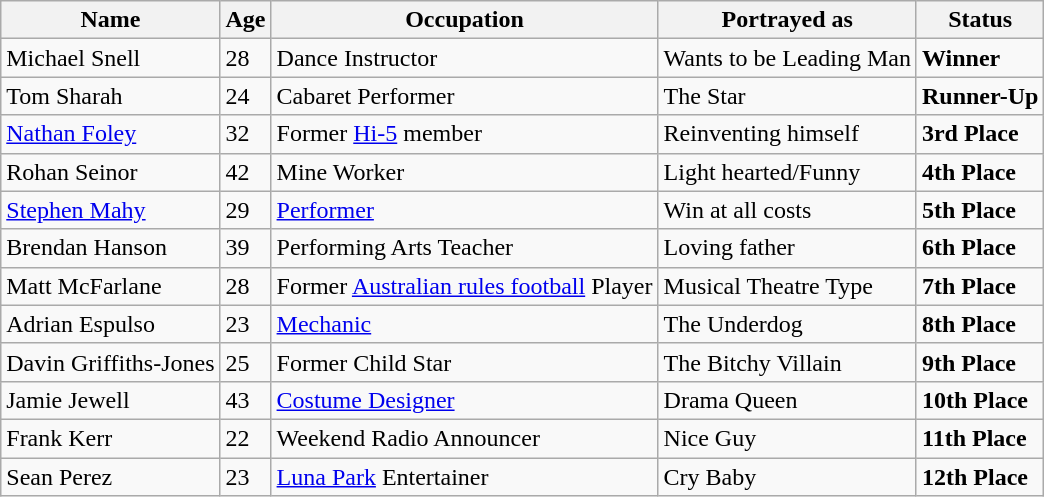<table class="wikitable sortable">
<tr>
<th style="text-align:center">Name</th>
<th style="text-align:center">Age</th>
<th style="text-align:center">Occupation</th>
<th style="text-align:center">Portrayed as</th>
<th style="text-align:center">Status</th>
</tr>
<tr>
<td>Michael Snell</td>
<td>28</td>
<td>Dance Instructor</td>
<td>Wants to be Leading Man</td>
<td><strong>Winner</strong></td>
</tr>
<tr>
<td>Tom Sharah</td>
<td>24</td>
<td>Cabaret Performer</td>
<td>The Star</td>
<td><strong>Runner-Up</strong></td>
</tr>
<tr>
<td><a href='#'>Nathan Foley</a></td>
<td>32</td>
<td>Former <a href='#'>Hi-5</a> member</td>
<td>Reinventing himself</td>
<td><strong>3rd Place</strong></td>
</tr>
<tr>
<td>Rohan Seinor</td>
<td>42</td>
<td>Mine Worker</td>
<td>Light hearted/Funny</td>
<td><strong>4th Place</strong></td>
</tr>
<tr>
<td><a href='#'>Stephen Mahy</a></td>
<td>29</td>
<td><a href='#'>Performer</a></td>
<td>Win at all costs</td>
<td><strong>5th Place</strong></td>
</tr>
<tr>
<td>Brendan Hanson</td>
<td>39</td>
<td>Performing Arts Teacher</td>
<td>Loving father</td>
<td><strong>6th Place</strong></td>
</tr>
<tr>
<td>Matt McFarlane</td>
<td>28</td>
<td>Former <a href='#'>Australian rules football</a> Player</td>
<td>Musical Theatre Type</td>
<td><strong>7th Place</strong></td>
</tr>
<tr>
<td>Adrian Espulso</td>
<td>23</td>
<td><a href='#'>Mechanic</a></td>
<td>The Underdog</td>
<td><strong>8th Place</strong></td>
</tr>
<tr>
<td>Davin Griffiths-Jones</td>
<td>25</td>
<td>Former Child Star</td>
<td>The Bitchy Villain</td>
<td><strong>9th Place</strong></td>
</tr>
<tr>
<td>Jamie Jewell</td>
<td>43</td>
<td><a href='#'>Costume Designer</a></td>
<td>Drama Queen</td>
<td><strong>10th Place</strong></td>
</tr>
<tr>
<td>Frank Kerr</td>
<td>22</td>
<td>Weekend Radio Announcer</td>
<td>Nice Guy</td>
<td><strong>11th Place</strong></td>
</tr>
<tr>
<td>Sean Perez</td>
<td>23</td>
<td><a href='#'>Luna Park</a> Entertainer</td>
<td>Cry Baby</td>
<td><strong>12th Place</strong></td>
</tr>
</table>
